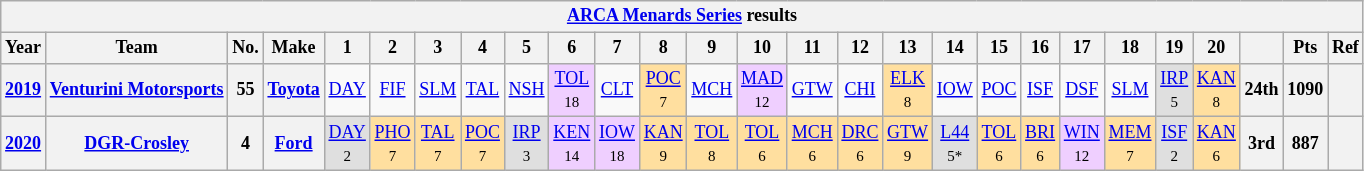<table class="wikitable" style="text-align:center; font-size:75%">
<tr>
<th colspan=45><a href='#'>ARCA Menards Series</a> results</th>
</tr>
<tr>
<th>Year</th>
<th>Team</th>
<th>No.</th>
<th>Make</th>
<th>1</th>
<th>2</th>
<th>3</th>
<th>4</th>
<th>5</th>
<th>6</th>
<th>7</th>
<th>8</th>
<th>9</th>
<th>10</th>
<th>11</th>
<th>12</th>
<th>13</th>
<th>14</th>
<th>15</th>
<th>16</th>
<th>17</th>
<th>18</th>
<th>19</th>
<th>20</th>
<th></th>
<th>Pts</th>
<th>Ref</th>
</tr>
<tr>
<th><a href='#'>2019</a></th>
<th><a href='#'>Venturini Motorsports</a></th>
<th>55</th>
<th><a href='#'>Toyota</a></th>
<td><a href='#'>DAY</a></td>
<td><a href='#'>FIF</a></td>
<td><a href='#'>SLM</a></td>
<td><a href='#'>TAL</a></td>
<td><a href='#'>NSH</a></td>
<td style="background:#EFCFFF;"><a href='#'>TOL</a><br><small>18</small></td>
<td><a href='#'>CLT</a></td>
<td style="background:#FFDF9F;"><a href='#'>POC</a><br><small>7</small></td>
<td><a href='#'>MCH</a></td>
<td style="background:#EFCFFF;"><a href='#'>MAD</a><br><small>12</small></td>
<td><a href='#'>GTW</a></td>
<td><a href='#'>CHI</a></td>
<td style="background:#FFDF9F;"><a href='#'>ELK</a><br><small>8</small></td>
<td><a href='#'>IOW</a></td>
<td><a href='#'>POC</a></td>
<td><a href='#'>ISF</a></td>
<td><a href='#'>DSF</a></td>
<td><a href='#'>SLM</a></td>
<td style="background:#DFDFDF;"><a href='#'>IRP</a><br><small>5</small></td>
<td style="background:#FFDF9F;"><a href='#'>KAN</a><br><small>8</small></td>
<th>24th</th>
<th>1090</th>
<th></th>
</tr>
<tr>
<th><a href='#'>2020</a></th>
<th><a href='#'>DGR-Crosley</a></th>
<th>4</th>
<th><a href='#'>Ford</a></th>
<td style="background:#DFDFDF;"><a href='#'>DAY</a><br><small>2</small></td>
<td style="background:#FFDF9F;"><a href='#'>PHO</a><br><small>7</small></td>
<td style="background:#FFDF9F;"><a href='#'>TAL</a><br><small>7</small></td>
<td style="background:#FFDF9F;"><a href='#'>POC</a><br><small>7</small></td>
<td style="background:#DFDFDF;"><a href='#'>IRP</a><br><small>3</small></td>
<td style="background:#EFCFFF;"><a href='#'>KEN</a><br><small>14</small></td>
<td style="background:#EFCFFF;"><a href='#'>IOW</a><br><small>18</small></td>
<td style="background:#FFDF9F;"><a href='#'>KAN</a><br><small>9</small></td>
<td style="background:#FFDF9F;"><a href='#'>TOL</a><br><small>8</small></td>
<td style="background:#FFDF9F;"><a href='#'>TOL</a><br><small>6</small></td>
<td style="background:#FFDF9F;"><a href='#'>MCH</a><br><small>6</small></td>
<td style="background:#FFDF9F;"><a href='#'>DRC</a><br><small>6</small></td>
<td style="background:#FFDF9F;"><a href='#'>GTW</a><br><small>9</small></td>
<td style="background:#DFDFDF;"><a href='#'>L44</a><br><small>5*</small></td>
<td style="background:#FFDF9F;"><a href='#'>TOL</a><br><small>6</small></td>
<td style="background:#FFDF9F;"><a href='#'>BRI</a><br><small>6</small></td>
<td style="background:#EFCFFF;"><a href='#'>WIN</a><br><small>12</small></td>
<td style="background:#FFDF9F;"><a href='#'>MEM</a><br><small>7</small></td>
<td style="background:#DFDFDF;"><a href='#'>ISF</a><br><small>2</small></td>
<td style="background:#FFDF9F;"><a href='#'>KAN</a><br><small>6</small></td>
<th>3rd</th>
<th>887</th>
<th></th>
</tr>
</table>
